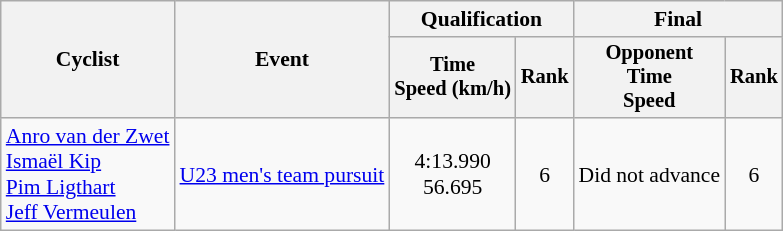<table class="wikitable" style="font-size:90%">
<tr>
<th rowspan="2">Cyclist</th>
<th rowspan="2">Event</th>
<th colspan=2>Qualification</th>
<th colspan=2>Final</th>
</tr>
<tr style="font-size:95%">
<th>Time<br>Speed (km/h)</th>
<th>Rank</th>
<th>Opponent<br>Time<br>Speed</th>
<th>Rank</th>
</tr>
<tr align=center>
<td align=left><a href='#'>Anro van der Zwet</a><br><a href='#'>Ismaël Kip</a><br><a href='#'>Pim Ligthart</a><br><a href='#'>Jeff Vermeulen</a></td>
<td align=left><a href='#'>U23 men's team pursuit</a></td>
<td>4:13.990<br>56.695</td>
<td>6</td>
<td>Did not advance</td>
<td>6</td>
</tr>
</table>
